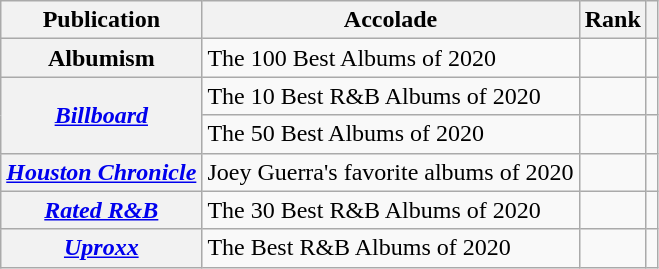<table class="wikitable sortable plainrowheaders">
<tr>
<th scope="col">Publication</th>
<th scope="col">Accolade</th>
<th scope="col">Rank</th>
<th scope="col"></th>
</tr>
<tr>
<th scope="row">Albumism</th>
<td>The 100 Best Albums of 2020</td>
<td></td>
<td></td>
</tr>
<tr>
<th rowspan="2" scope="row"><em><a href='#'>Billboard</a></em></th>
<td>The 10 Best R&B Albums of 2020</td>
<td></td>
<td></td>
</tr>
<tr>
<td>The 50 Best Albums of 2020</td>
<td></td>
<td></td>
</tr>
<tr>
<th scope="row"><em><a href='#'>Houston Chronicle</a></em></th>
<td>Joey Guerra's favorite albums of 2020</td>
<td></td>
<td></td>
</tr>
<tr>
<th scope="row"><em><a href='#'>Rated R&B</a></em></th>
<td>The 30 Best R&B Albums of 2020</td>
<td></td>
<td></td>
</tr>
<tr>
<th scope="row"><em><a href='#'>Uproxx</a></em></th>
<td>The Best R&B Albums of 2020</td>
<td></td>
<td></td>
</tr>
</table>
